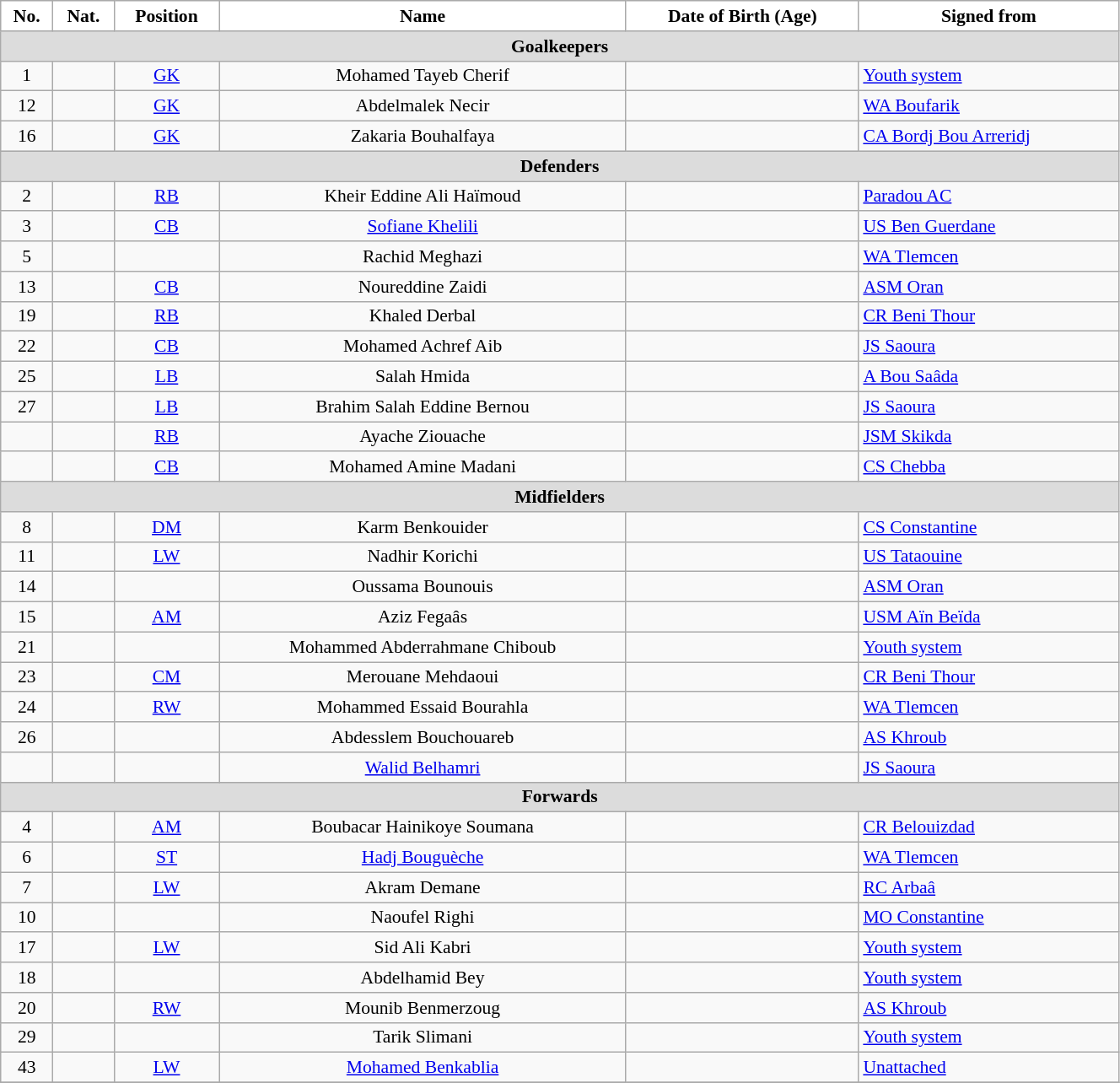<table class="wikitable" style="text-align:center; font-size:90%; width:70%">
<tr>
<th style="background:white; color:black; text-align:center;">No.</th>
<th style="background:white; color:black; text-align:center;">Nat.</th>
<th style="background:white; color:black; text-align:center;">Position</th>
<th style="background:white; color:black; text-align:center;">Name</th>
<th style="background:white; color:black; text-align:center;">Date of Birth (Age)</th>
<th style="background:white; color:black; text-align:center;">Signed from</th>
</tr>
<tr>
<th colspan=10 style="background:#DCDCDC; text-align:center;">Goalkeepers</th>
</tr>
<tr>
<td>1</td>
<td></td>
<td><a href='#'>GK</a></td>
<td>Mohamed Tayeb Cherif</td>
<td></td>
<td style="text-align:left"> <a href='#'>Youth system</a></td>
</tr>
<tr>
<td>12</td>
<td></td>
<td><a href='#'>GK</a></td>
<td>Abdelmalek Necir</td>
<td></td>
<td style="text-align:left"> <a href='#'>WA Boufarik</a></td>
</tr>
<tr>
<td>16</td>
<td></td>
<td><a href='#'>GK</a></td>
<td>Zakaria Bouhalfaya</td>
<td></td>
<td style="text-align:left"> <a href='#'>CA Bordj Bou Arreridj</a></td>
</tr>
<tr>
<th colspan=10 style="background:#DCDCDC; text-align:center;">Defenders</th>
</tr>
<tr>
<td>2</td>
<td></td>
<td><a href='#'>RB</a></td>
<td>Kheir Eddine Ali Haïmoud</td>
<td></td>
<td style="text-align:left"> <a href='#'>Paradou AC</a></td>
</tr>
<tr>
<td>3</td>
<td></td>
<td><a href='#'>CB</a></td>
<td><a href='#'>Sofiane Khelili</a></td>
<td></td>
<td style="text-align:left"> <a href='#'>US Ben Guerdane</a></td>
</tr>
<tr>
<td>5</td>
<td></td>
<td></td>
<td>Rachid Meghazi</td>
<td></td>
<td style="text-align:left"> <a href='#'>WA Tlemcen</a></td>
</tr>
<tr>
<td>13</td>
<td></td>
<td><a href='#'>CB</a></td>
<td>Noureddine Zaidi</td>
<td></td>
<td style="text-align:left"> <a href='#'>ASM Oran</a></td>
</tr>
<tr>
<td>19</td>
<td></td>
<td><a href='#'>RB</a></td>
<td>Khaled Derbal</td>
<td></td>
<td style="text-align:left"> <a href='#'>CR Beni Thour</a></td>
</tr>
<tr>
<td>22</td>
<td></td>
<td><a href='#'>CB</a></td>
<td>Mohamed Achref Aib</td>
<td></td>
<td style="text-align:left"> <a href='#'>JS Saoura</a></td>
</tr>
<tr>
<td>25</td>
<td></td>
<td><a href='#'>LB</a></td>
<td>Salah Hmida</td>
<td></td>
<td style="text-align:left"> <a href='#'>A Bou Saâda</a></td>
</tr>
<tr>
<td>27</td>
<td></td>
<td><a href='#'>LB</a></td>
<td>Brahim Salah Eddine Bernou</td>
<td></td>
<td style="text-align:left"> <a href='#'>JS Saoura</a></td>
</tr>
<tr>
<td></td>
<td></td>
<td><a href='#'>RB</a></td>
<td>Ayache Ziouache</td>
<td></td>
<td style="text-align:left"> <a href='#'>JSM Skikda</a></td>
</tr>
<tr>
<td></td>
<td></td>
<td><a href='#'>CB</a></td>
<td>Mohamed Amine Madani</td>
<td></td>
<td style="text-align:left"> <a href='#'>CS Chebba</a></td>
</tr>
<tr>
<th colspan=10 style="background:#DCDCDC; text-align:center;">Midfielders</th>
</tr>
<tr>
<td>8</td>
<td></td>
<td><a href='#'>DM</a></td>
<td>Karm Benkouider</td>
<td></td>
<td style="text-align:left"> <a href='#'>CS Constantine</a></td>
</tr>
<tr>
<td>11</td>
<td></td>
<td><a href='#'>LW</a></td>
<td>Nadhir Korichi</td>
<td></td>
<td style="text-align:left"> <a href='#'>US Tataouine</a></td>
</tr>
<tr>
<td>14</td>
<td></td>
<td></td>
<td>Oussama Bounouis</td>
<td></td>
<td style="text-align:left"> <a href='#'>ASM Oran</a></td>
</tr>
<tr>
<td>15</td>
<td></td>
<td><a href='#'>AM</a></td>
<td>Aziz Fegaâs</td>
<td></td>
<td style="text-align:left"> <a href='#'>USM Aïn Beïda</a></td>
</tr>
<tr>
<td>21</td>
<td></td>
<td></td>
<td>Mohammed Abderrahmane Chiboub</td>
<td></td>
<td style="text-align:left"> <a href='#'>Youth system</a></td>
</tr>
<tr>
<td>23</td>
<td></td>
<td><a href='#'>CM</a></td>
<td>Merouane Mehdaoui</td>
<td></td>
<td style="text-align:left"> <a href='#'>CR Beni Thour</a></td>
</tr>
<tr>
<td>24</td>
<td></td>
<td><a href='#'>RW</a></td>
<td>Mohammed Essaid Bourahla</td>
<td></td>
<td style="text-align:left"> <a href='#'>WA Tlemcen</a></td>
</tr>
<tr>
<td>26</td>
<td></td>
<td></td>
<td>Abdesslem Bouchouareb</td>
<td></td>
<td style="text-align:left"> <a href='#'>AS Khroub</a></td>
</tr>
<tr>
<td></td>
<td></td>
<td></td>
<td><a href='#'>Walid Belhamri</a></td>
<td></td>
<td style="text-align:left"> <a href='#'>JS Saoura</a></td>
</tr>
<tr>
<th colspan=10 style="background:#DCDCDC; text-align:center;">Forwards</th>
</tr>
<tr>
<td>4</td>
<td></td>
<td><a href='#'>AM</a></td>
<td>Boubacar Hainikoye Soumana</td>
<td></td>
<td style="text-align:left"> <a href='#'>CR Belouizdad</a></td>
</tr>
<tr>
<td>6</td>
<td></td>
<td><a href='#'>ST</a></td>
<td><a href='#'>Hadj Bouguèche</a></td>
<td></td>
<td style="text-align:left"> <a href='#'>WA Tlemcen</a></td>
</tr>
<tr>
<td>7</td>
<td></td>
<td><a href='#'>LW</a></td>
<td>Akram Demane</td>
<td></td>
<td style="text-align:left"> <a href='#'>RC Arbaâ</a></td>
</tr>
<tr>
<td>10</td>
<td></td>
<td></td>
<td>Naoufel Righi</td>
<td></td>
<td style="text-align:left"> <a href='#'>MO Constantine</a></td>
</tr>
<tr>
<td>17</td>
<td></td>
<td><a href='#'>LW</a></td>
<td>Sid Ali Kabri</td>
<td></td>
<td style="text-align:left"> <a href='#'>Youth system</a></td>
</tr>
<tr>
<td>18</td>
<td></td>
<td></td>
<td>Abdelhamid Bey</td>
<td></td>
<td style="text-align:left"> <a href='#'>Youth system</a></td>
</tr>
<tr>
<td>20</td>
<td></td>
<td><a href='#'>RW</a></td>
<td>Mounib Benmerzoug</td>
<td></td>
<td style="text-align:left"> <a href='#'>AS Khroub</a></td>
</tr>
<tr>
<td>29</td>
<td></td>
<td></td>
<td>Tarik Slimani</td>
<td></td>
<td style="text-align:left"> <a href='#'>Youth system</a></td>
</tr>
<tr>
<td>43</td>
<td></td>
<td><a href='#'>LW</a></td>
<td><a href='#'>Mohamed Benkablia</a></td>
<td></td>
<td style="text-align:left"> <a href='#'>Unattached</a></td>
</tr>
<tr>
</tr>
</table>
